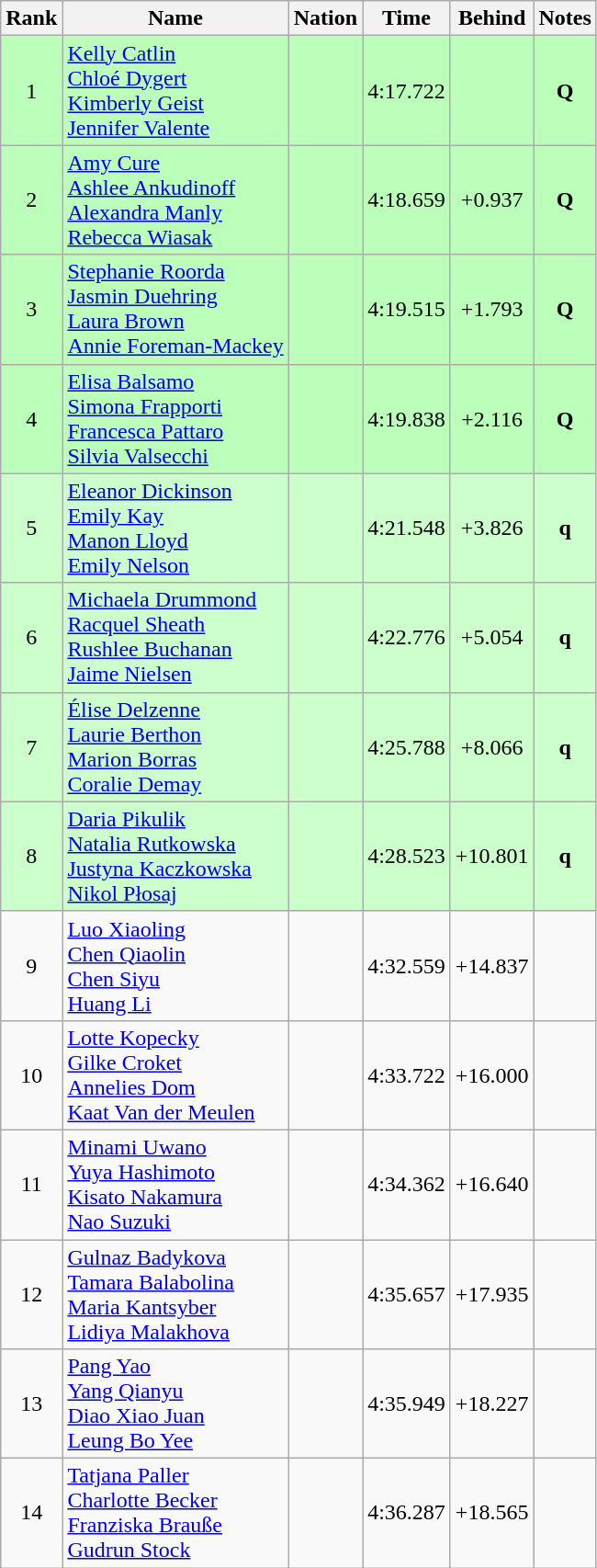<table class="wikitable sortable" style="text-align:center">
<tr>
<th>Rank</th>
<th>Name</th>
<th>Nation</th>
<th>Time</th>
<th>Behind</th>
<th>Notes</th>
</tr>
<tr bgcolor=bbffbb>
<td>1</td>
<td align=left><a href='#'>Kelly Catlin</a><br><a href='#'>Chloé Dygert</a><br><a href='#'>Kimberly Geist</a><br><a href='#'>Jennifer Valente</a></td>
<td align=left></td>
<td>4:17.722</td>
<td></td>
<td><strong>Q</strong></td>
</tr>
<tr bgcolor=bbffbb>
<td>2</td>
<td align=left><a href='#'>Amy Cure</a><br><a href='#'>Ashlee Ankudinoff</a><br><a href='#'>Alexandra Manly</a><br><a href='#'>Rebecca Wiasak</a></td>
<td align=left></td>
<td>4:18.659</td>
<td>+0.937</td>
<td><strong>Q</strong></td>
</tr>
<tr bgcolor=bbffbb>
<td>3</td>
<td align=left><a href='#'>Stephanie Roorda</a><br><a href='#'>Jasmin Duehring</a><br><a href='#'>Laura Brown</a><br><a href='#'>Annie Foreman-Mackey</a></td>
<td align=left></td>
<td>4:19.515</td>
<td>+1.793</td>
<td><strong>Q</strong></td>
</tr>
<tr bgcolor=bbffbb>
<td>4</td>
<td align=left><a href='#'>Elisa Balsamo</a><br><a href='#'>Simona Frapporti</a><br><a href='#'>Francesca Pattaro</a><br><a href='#'>Silvia Valsecchi</a></td>
<td align=left></td>
<td>4:19.838</td>
<td>+2.116</td>
<td><strong>Q</strong></td>
</tr>
<tr bgcolor=ccffcc>
<td>5</td>
<td align=left><a href='#'>Eleanor Dickinson</a><br><a href='#'>Emily Kay</a><br><a href='#'>Manon Lloyd</a><br><a href='#'>Emily Nelson</a></td>
<td align=left></td>
<td>4:21.548</td>
<td>+3.826</td>
<td><strong>q</strong></td>
</tr>
<tr bgcolor=ccffcc>
<td>6</td>
<td align=left><a href='#'>Michaela Drummond</a><br><a href='#'>Racquel Sheath</a><br><a href='#'>Rushlee Buchanan</a><br><a href='#'>Jaime Nielsen</a></td>
<td align=left></td>
<td>4:22.776</td>
<td>+5.054</td>
<td><strong>q</strong></td>
</tr>
<tr bgcolor=ccffcc>
<td>7</td>
<td align=left><a href='#'>Élise Delzenne</a><br><a href='#'>Laurie Berthon</a><br><a href='#'>Marion Borras</a><br><a href='#'>Coralie Demay</a></td>
<td align=left></td>
<td>4:25.788</td>
<td>+8.066</td>
<td><strong>q</strong></td>
</tr>
<tr bgcolor=ccffcc>
<td>8</td>
<td align=left><a href='#'>Daria Pikulik</a><br><a href='#'>Natalia Rutkowska</a><br><a href='#'>Justyna Kaczkowska</a><br><a href='#'>Nikol Płosaj</a></td>
<td align=left></td>
<td>4:28.523</td>
<td>+10.801</td>
<td><strong>q</strong></td>
</tr>
<tr>
<td>9</td>
<td align=left><a href='#'>Luo Xiaoling</a><br><a href='#'>Chen Qiaolin</a><br><a href='#'>Chen Siyu</a><br><a href='#'>Huang Li</a></td>
<td align=left></td>
<td>4:32.559</td>
<td>+14.837</td>
<td></td>
</tr>
<tr>
<td>10</td>
<td align=left><a href='#'>Lotte Kopecky</a><br><a href='#'>Gilke Croket</a><br><a href='#'>Annelies Dom</a><br><a href='#'>Kaat Van der Meulen</a></td>
<td align=left></td>
<td>4:33.722</td>
<td>+16.000</td>
<td></td>
</tr>
<tr>
<td>11</td>
<td align=left><a href='#'>Minami Uwano</a><br><a href='#'>Yuya Hashimoto</a><br><a href='#'>Kisato Nakamura</a><br><a href='#'>Nao Suzuki</a></td>
<td align=left></td>
<td>4:34.362</td>
<td>+16.640</td>
<td></td>
</tr>
<tr>
<td>12</td>
<td align=left><a href='#'>Gulnaz Badykova</a><br><a href='#'>Tamara Balabolina</a><br><a href='#'>Maria Kantsyber</a><br><a href='#'>Lidiya Malakhova</a></td>
<td align=left></td>
<td>4:35.657</td>
<td>+17.935</td>
<td></td>
</tr>
<tr>
<td>13</td>
<td align=left><a href='#'>Pang Yao</a><br><a href='#'>Yang Qianyu</a><br><a href='#'>Diao Xiao Juan</a><br><a href='#'>Leung Bo Yee</a></td>
<td align=left></td>
<td>4:35.949</td>
<td>+18.227</td>
<td></td>
</tr>
<tr>
<td>14</td>
<td align=left><a href='#'>Tatjana Paller</a><br><a href='#'>Charlotte Becker</a><br><a href='#'>Franziska Brauße</a><br><a href='#'>Gudrun Stock</a></td>
<td align=left></td>
<td>4:36.287</td>
<td>+18.565</td>
<td></td>
</tr>
</table>
